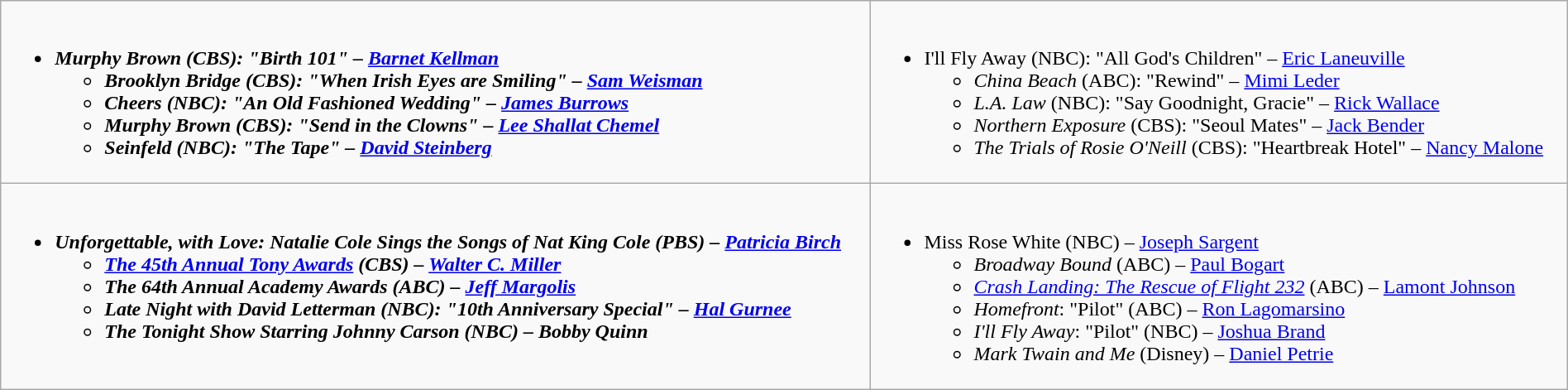<table class="wikitable" style="width:100%;">
<tr>
<td style="vertical-align:top;"><br><ul><li><strong><em>Murphy Brown<em> (CBS): "Birth 101" – <a href='#'>Barnet Kellman</a><strong><ul><li></em>Brooklyn Bridge<em> (CBS): "When Irish Eyes are Smiling" – <a href='#'>Sam Weisman</a></li><li></em>Cheers<em> (NBC): "An Old Fashioned Wedding" – <a href='#'>James Burrows</a></li><li></em>Murphy Brown<em> (CBS): "Send in the Clowns" – <a href='#'>Lee Shallat Chemel</a></li><li></em>Seinfeld<em> (NBC): "The Tape" – <a href='#'>David Steinberg</a></li></ul></li></ul></td>
<td style="vertical-align:top;"><br><ul><li></em></strong>I'll Fly Away</em> (NBC): "All God's Children" – <a href='#'>Eric Laneuville</a></strong><ul><li><em>China Beach</em> (ABC): "Rewind" – <a href='#'>Mimi Leder</a></li><li><em>L.A. Law</em> (NBC): "Say Goodnight, Gracie" – <a href='#'>Rick Wallace</a></li><li><em>Northern Exposure</em> (CBS): "Seoul Mates" – <a href='#'>Jack Bender</a></li><li><em>The Trials of Rosie O'Neill</em> (CBS): "Heartbreak Hotel" – <a href='#'>Nancy Malone</a></li></ul></li></ul></td>
</tr>
<tr>
<td style="vertical-align:top;"><br><ul><li><strong><em>Unforgettable, with Love: Natalie Cole Sings the Songs of Nat King Cole<em> (PBS) – <a href='#'>Patricia Birch</a><strong><ul><li></em><a href='#'>The 45th Annual Tony Awards</a><em> (CBS) – <a href='#'>Walter C. Miller</a></li><li></em>The 64th Annual Academy Awards<em> (ABC) – <a href='#'>Jeff Margolis</a></li><li></em>Late Night with David Letterman<em> (NBC): "10th Anniversary Special" – <a href='#'>Hal Gurnee</a></li><li></em>The Tonight Show Starring Johnny Carson<em> (NBC) – Bobby Quinn</li></ul></li></ul></td>
<td style="vertical-align:top;"><br><ul><li></em></strong>Miss Rose White</em> (NBC) – <a href='#'>Joseph Sargent</a></strong><ul><li><em>Broadway Bound</em> (ABC) – <a href='#'>Paul Bogart</a></li><li><em><a href='#'>Crash Landing: The Rescue of Flight 232</a></em> (ABC) – <a href='#'>Lamont Johnson</a></li><li><em>Homefront</em>: "Pilot" (ABC) – <a href='#'>Ron Lagomarsino</a></li><li><em>I'll Fly Away</em>: "Pilot" (NBC) – <a href='#'>Joshua Brand</a></li><li><em>Mark Twain and Me</em> (Disney) – <a href='#'>Daniel Petrie</a></li></ul></li></ul></td>
</tr>
</table>
